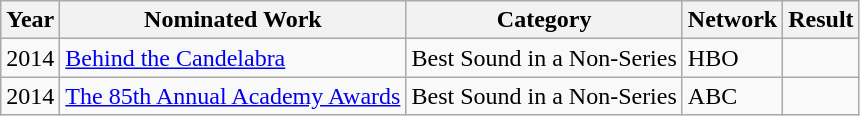<table class="wikitable sortable">
<tr>
<th>Year</th>
<th>Nominated Work</th>
<th>Category</th>
<th>Network</th>
<th>Result</th>
</tr>
<tr>
<td>2014</td>
<td><a href='#'>Behind the Candelabra</a></td>
<td>Best Sound in a Non-Series</td>
<td>HBO</td>
<td></td>
</tr>
<tr>
<td>2014</td>
<td><a href='#'>The 85th Annual Academy Awards</a></td>
<td>Best Sound in a Non-Series</td>
<td>ABC</td>
<td></td>
</tr>
</table>
